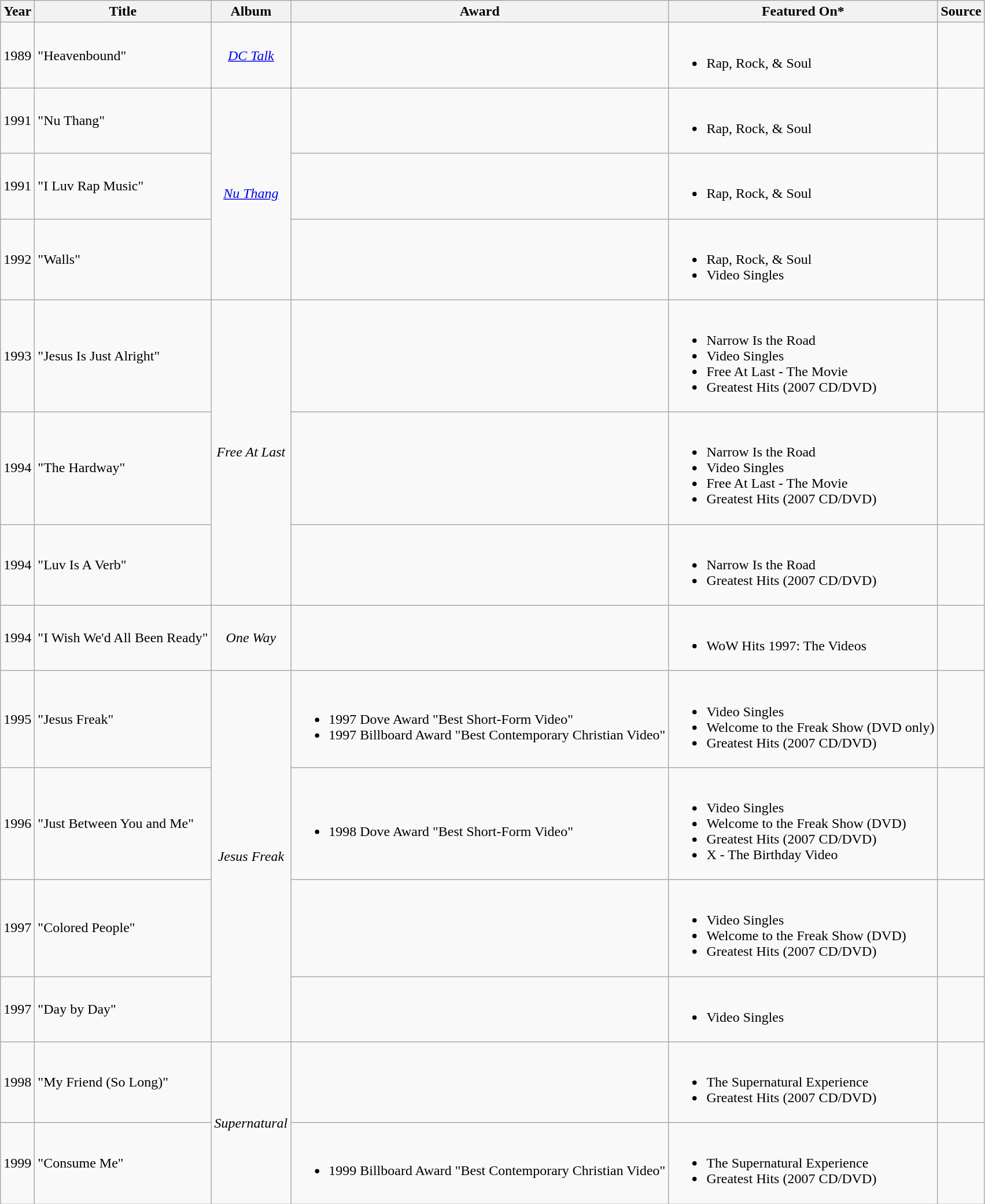<table class="wikitable">
<tr>
<th>Year</th>
<th>Title</th>
<th>Album</th>
<th>Award</th>
<th>Featured On*</th>
<th>Source</th>
</tr>
<tr>
<td align="center">1989</td>
<td align="left">"Heavenbound"</td>
<td align="center"><em><a href='#'>DC Talk</a></em></td>
<td align="left"></td>
<td align="left"><br><ul><li>Rap, Rock, & Soul</li></ul></td>
<td align="center"></td>
</tr>
<tr>
<td align="center">1991</td>
<td align="left">"Nu Thang"</td>
<td align="center" rowspan="3"><em><a href='#'>Nu Thang</a></em></td>
<td align="left"></td>
<td align="left"><br><ul><li>Rap, Rock, & Soul</li></ul></td>
<td align="center"></td>
</tr>
<tr>
<td align="center">1991</td>
<td align="left">"I Luv Rap Music"</td>
<td align="center"></td>
<td align="left"><br><ul><li>Rap, Rock, & Soul</li></ul></td>
<td align="center"></td>
</tr>
<tr>
<td align="center">1992</td>
<td align="left">"Walls"</td>
<td align="center"></td>
<td align="left"><br><ul><li>Rap, Rock, & Soul</li><li>Video Singles</li></ul></td>
<td align="center"></td>
</tr>
<tr>
<td align="center">1993</td>
<td align="left">"Jesus Is Just Alright"</td>
<td align="center" rowspan="3"><em>Free At Last</em></td>
<td align="left"></td>
<td align="left"><br><ul><li>Narrow Is the Road</li><li>Video Singles</li><li>Free At Last - The Movie</li><li>Greatest Hits (2007 CD/DVD)</li></ul></td>
<td align="center"></td>
</tr>
<tr>
<td align="center">1994</td>
<td align="left">"The Hardway"</td>
<td align="center"></td>
<td align="left"><br><ul><li>Narrow Is the Road</li><li>Video Singles</li><li>Free At Last - The Movie</li><li>Greatest Hits (2007 CD/DVD)</li></ul></td>
<td align="center"></td>
</tr>
<tr>
<td align="center">1994</td>
<td align="left">"Luv Is A Verb"</td>
<td align="center"></td>
<td align="left"><br><ul><li>Narrow Is the Road</li><li>Greatest Hits (2007 CD/DVD)</li></ul></td>
<td align="center"></td>
</tr>
<tr>
<td align="center">1994</td>
<td align="left">"I Wish We'd All Been Ready"</td>
<td align="center"><em>One Way</em></td>
<td align="left"></td>
<td align="left"><br><ul><li>WoW Hits 1997: The Videos</li></ul></td>
<td align="center"></td>
</tr>
<tr>
<td align="center">1995</td>
<td align="left">"Jesus Freak"</td>
<td align="center" rowspan="4"><em>Jesus Freak</em></td>
<td align="left"><br><ul><li>1997 Dove Award "Best Short-Form Video"</li><li>1997 Billboard Award "Best Contemporary Christian Video"</li></ul></td>
<td align="left"><br><ul><li>Video Singles</li><li>Welcome to the Freak Show (DVD only)</li><li>Greatest Hits (2007 CD/DVD)</li></ul></td>
<td align="center"></td>
</tr>
<tr>
<td align="center">1996</td>
<td align="left">"Just Between You and Me"</td>
<td align="left"><br><ul><li>1998 Dove Award "Best Short-Form Video"</li></ul></td>
<td align="left"><br><ul><li>Video Singles</li><li>Welcome to the Freak Show (DVD)</li><li>Greatest Hits (2007 CD/DVD)</li><li>X - The Birthday Video</li></ul></td>
<td align="center"></td>
</tr>
<tr>
<td align="center">1997</td>
<td align="left">"Colored People"</td>
<td align="left"></td>
<td align="left"><br><ul><li>Video Singles</li><li>Welcome to the Freak Show (DVD)</li><li>Greatest Hits (2007 CD/DVD)</li></ul></td>
<td align="center"></td>
</tr>
<tr>
<td align="center">1997</td>
<td align="left">"Day by Day"</td>
<td align="center"></td>
<td align="left"><br><ul><li>Video Singles</li></ul></td>
<td align="center"></td>
</tr>
<tr>
<td align="center">1998</td>
<td align="left">"My Friend (So Long)"</td>
<td align="center" rowspan="2"><em>Supernatural</em></td>
<td align="left"></td>
<td align="left"><br><ul><li>The Supernatural Experience</li><li>Greatest Hits (2007 CD/DVD)</li></ul></td>
<td align="center"></td>
</tr>
<tr>
<td align="center">1999</td>
<td align="left">"Consume Me"</td>
<td align="left"><br><ul><li>1999 Billboard Award "Best Contemporary Christian Video"</li></ul></td>
<td align="left"><br><ul><li>The Supernatural Experience</li><li>Greatest Hits (2007 CD/DVD)</li></ul></td>
<td align="center"></td>
</tr>
</table>
